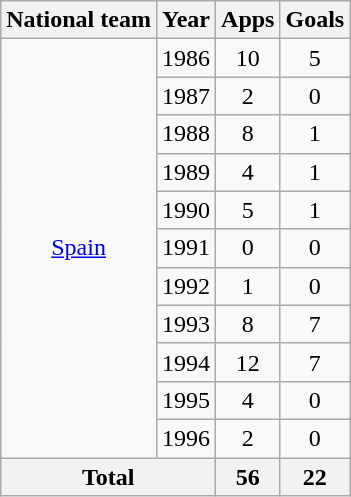<table class="wikitable" style="text-align:center">
<tr>
<th>National team</th>
<th>Year</th>
<th>Apps</th>
<th>Goals</th>
</tr>
<tr>
<td rowspan="11"><a href='#'>Spain</a></td>
<td>1986</td>
<td>10</td>
<td>5</td>
</tr>
<tr>
<td>1987</td>
<td>2</td>
<td>0</td>
</tr>
<tr>
<td>1988</td>
<td>8</td>
<td>1</td>
</tr>
<tr>
<td>1989</td>
<td>4</td>
<td>1</td>
</tr>
<tr>
<td>1990</td>
<td>5</td>
<td>1</td>
</tr>
<tr>
<td>1991</td>
<td>0</td>
<td>0</td>
</tr>
<tr>
<td>1992</td>
<td>1</td>
<td>0</td>
</tr>
<tr>
<td>1993</td>
<td>8</td>
<td>7</td>
</tr>
<tr>
<td>1994</td>
<td>12</td>
<td>7</td>
</tr>
<tr>
<td>1995</td>
<td>4</td>
<td>0</td>
</tr>
<tr>
<td>1996</td>
<td>2</td>
<td>0</td>
</tr>
<tr>
<th colspan="2">Total</th>
<th>56</th>
<th>22</th>
</tr>
</table>
